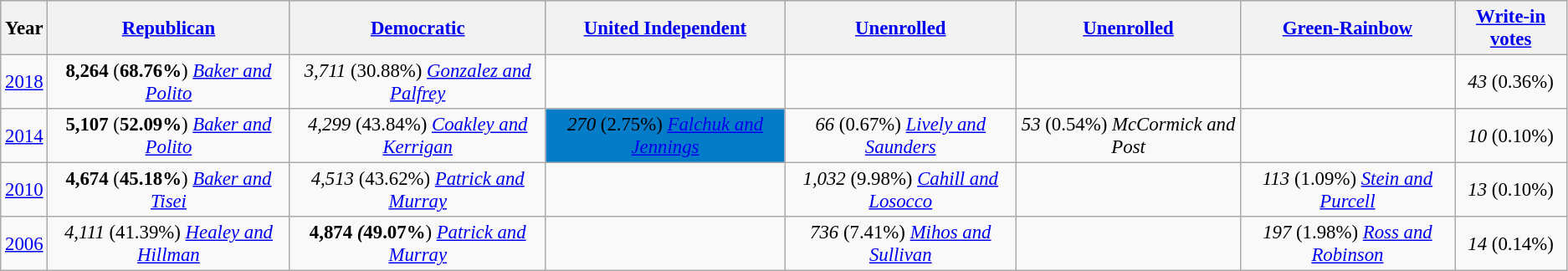<table class="wikitable sortable mw-collapsible mw-collapsed" style="font-size:95%;">
<tr style="background:lightgrey;">
<th>Year</th>
<th><a href='#'>Republican</a></th>
<th><a href='#'>Democratic</a></th>
<th><a href='#'>United Independent</a></th>
<th><a href='#'>Unenrolled</a></th>
<th><a href='#'>Unenrolled</a></th>
<th><a href='#'>Green-Rainbow</a></th>
<th><a href='#'>Write-in votes</a></th>
</tr>
<tr>
<td style="text-align:center;" ><a href='#'>2018</a></td>
<td style="text-align:center;" ><strong>8,264</strong> (<strong>68.76%</strong>) <a href='#'><em>Baker and Polito</em></a></td>
<td style="text-align:center;" ><em>3,711</em> (30.88%) <a href='#'><em>Gonzalez and Palfrey</em></a></td>
<td></td>
<td></td>
<td></td>
<td></td>
<td style="text-align:center;"><em>43</em> (0.36%)</td>
</tr>
<tr>
<td style="text-align:center;" ><a href='#'>2014</a></td>
<td style="text-align:center;" ><strong>5,107</strong> (<strong>52.09%</strong>) <a href='#'><em>Baker and Polito</em></a></td>
<td style="text-align:center;" ><em>4,299</em> (43.84%) <a href='#'><em>Coakley and Kerrigan</em></a></td>
<td style="text-align:center; background:#047cc8;"><em>270</em> (2.75%) <a href='#'><em>Falchuk and Jennings</em></a></td>
<td style="text-align:center;" ><em>66</em> (0.67%) <a href='#'><em>Lively and Saunders</em></a></td>
<td style="text-align:center;" ><em>53</em> (0.54%) <em>McCormick and Post</em></td>
<td></td>
<td style="text-align:center;"><em>10</em> (0.10%)</td>
</tr>
<tr>
<td style="text-align:center;" ><a href='#'>2010</a></td>
<td style="text-align:center;" ><strong>4,674</strong> (<strong>45.18%</strong>) <a href='#'><em>Baker and Tisei</em></a></td>
<td style="text-align:center;" ><em>4,513</em> (43.62%) <a href='#'><em>Patrick and Murray</em></a></td>
<td></td>
<td style="text-align:center;" ><em>1,032</em> (9.98%) <a href='#'><em>Cahill and Losocco</em></a></td>
<td></td>
<td style="text-align:center;" ><em>113</em> (1.09%) <a href='#'><em>Stein and Purcell</em></a></td>
<td style="text-align:center;"><em>13</em> (0.10%)</td>
</tr>
<tr>
<td style="text-align:center;" ><a href='#'>2006</a></td>
<td style="text-align:center;" ><em>4,111</em> (41.39%) <a href='#'><em>Healey and Hillman</em></a></td>
<td style="text-align:center;" ><strong>4,874<em> (</em>49.07%</strong>) <a href='#'><em>Patrick and Murray</em></a></td>
<td></td>
<td style="text-align:center;" ><em>736</em> (7.41%) <a href='#'><em>Mihos and Sullivan</em></a></td>
<td></td>
<td style="text-align:center;" ><em>197</em> (1.98%) <a href='#'><em>Ross and Robinson</em></a></td>
<td style="text-align:center;"><em>14</em> (0.14%)</td>
</tr>
</table>
